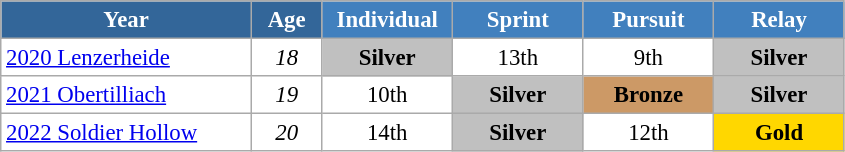<table class="wikitable" style="font-size:95%; text-align:center; border:grey solid 1px; border-collapse:collapse; background:#ffffff;">
<tr>
<th style="background-color:#369; color:white;    width:160px;">Year</th>
<th style="background-color:#369; color:white;    width:40px;">Age</th>
<th style="background-color:#4180be; color:white; width:80px;">Individual</th>
<th style="background-color:#4180be; color:white; width:80px;">Sprint</th>
<th style="background-color:#4180be; color:white; width:80px;">Pursuit</th>
<th style="background-color:#4180be; color:white; width:80px;">Relay</th>
</tr>
<tr>
<td align=left> <a href='#'>2020 Lenzerheide</a></td>
<td><em>18</em></td>
<td style="background:silver;"><strong>Silver</strong></td>
<td>13th</td>
<td>9th</td>
<td style="background:silver;"><strong>Silver</strong></td>
</tr>
<tr>
<td align=left> <a href='#'>2021 Obertilliach</a></td>
<td><em>19</em></td>
<td>10th</td>
<td style="background:silver;"><strong>Silver</strong></td>
<td style="background:#cc9966;"><strong>Bronze</strong></td>
<td style="background:silver;"><strong>Silver</strong></td>
</tr>
<tr>
<td align=left> <a href='#'>2022 Soldier Hollow</a></td>
<td><em>20</em></td>
<td>14th</td>
<td style="background:silver;"><strong>Silver</strong></td>
<td>12th</td>
<td style="background:gold;"><strong>Gold</strong></td>
</tr>
</table>
